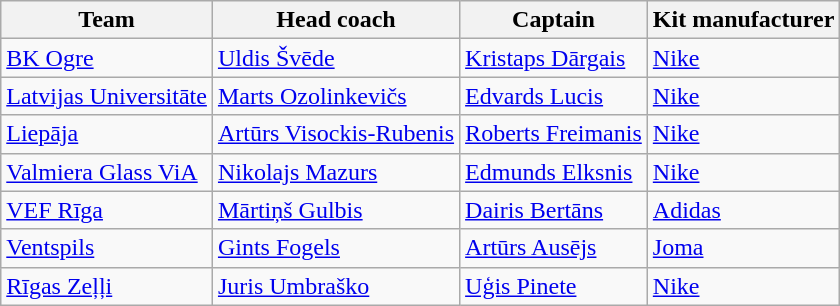<table class="wikitable sortable" style="text-align: left;">
<tr>
<th>Team</th>
<th>Head coach</th>
<th>Captain</th>
<th>Kit manufacturer</th>
</tr>
<tr>
<td><a href='#'>BK Ogre</a></td>
<td> <a href='#'>Uldis Švēde</a></td>
<td> <a href='#'>Kristaps Dārgais</a></td>
<td><a href='#'>Nike</a></td>
</tr>
<tr>
<td><a href='#'>Latvijas Universitāte</a></td>
<td> <a href='#'>Marts Ozolinkevičs</a></td>
<td> <a href='#'>Edvards Lucis</a></td>
<td><a href='#'>Nike</a></td>
</tr>
<tr>
<td><a href='#'>Liepāja</a></td>
<td> <a href='#'>Artūrs Visockis-Rubenis</a></td>
<td> <a href='#'>Roberts Freimanis</a></td>
<td><a href='#'>Nike</a></td>
</tr>
<tr>
<td><a href='#'>Valmiera Glass ViA</a></td>
<td> <a href='#'>Nikolajs Mazurs</a></td>
<td> <a href='#'>Edmunds Elksnis</a></td>
<td><a href='#'>Nike</a></td>
</tr>
<tr>
<td><a href='#'>VEF Rīga</a></td>
<td> <a href='#'>Mārtiņš Gulbis</a></td>
<td> <a href='#'>Dairis Bertāns</a></td>
<td><a href='#'>Adidas</a></td>
</tr>
<tr>
<td><a href='#'>Ventspils</a></td>
<td> <a href='#'>Gints Fogels</a></td>
<td> <a href='#'>Artūrs Ausējs</a></td>
<td><a href='#'>Joma</a></td>
</tr>
<tr>
<td><a href='#'>Rīgas Zeļļi</a></td>
<td> <a href='#'>Juris Umbraško</a></td>
<td> <a href='#'>Uģis Pinete</a></td>
<td><a href='#'>Nike</a></td>
</tr>
</table>
